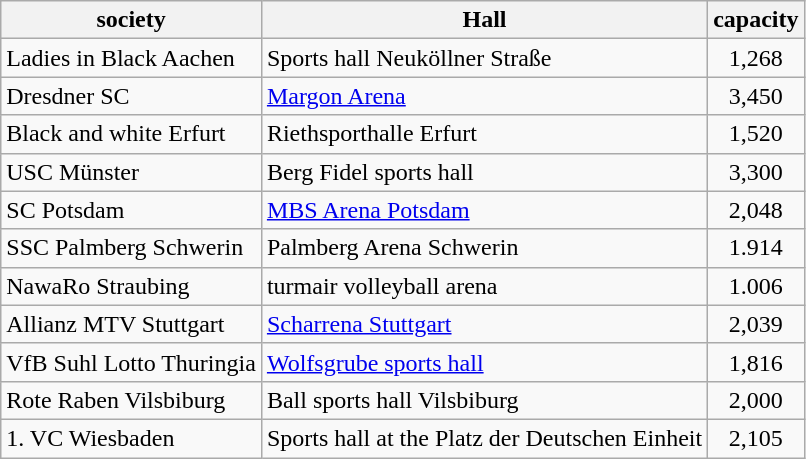<table class = "wikitable sortable">
<tr class = "background color8">
<th class = "unsortable">society</th>
<th class = "unsortable">Hall</th>
<th>capacity</th>
</tr>
<tr>
<td>Ladies in Black Aachen</td>
<td>Sports hall Neuköllner Straße</td>
<td style = "text-align: center;">1,268</td>
</tr>
<tr>
<td>Dresdner SC</td>
<td><a href='#'>Margon Arena</a></td>
<td style = "text-align: center;">3,450</td>
</tr>
<tr>
<td>Black and white Erfurt</td>
<td>Riethsporthalle Erfurt</td>
<td style = "text-align: center;">1,520</td>
</tr>
<tr>
<td>USC Münster</td>
<td>Berg Fidel sports hall</td>
<td style = "text-align: center;">3,300</td>
</tr>
<tr>
<td>SC Potsdam</td>
<td><a href='#'>MBS Arena Potsdam</a></td>
<td style = "text-align: center;">2,048</td>
</tr>
<tr>
<td>SSC Palmberg Schwerin</td>
<td>Palmberg Arena Schwerin</td>
<td style = "text-align: center;">1.914</td>
</tr>
<tr>
<td>NawaRo Straubing</td>
<td>turmair volleyball arena</td>
<td style = "text-align: center;">1.006</td>
</tr>
<tr>
<td>Allianz MTV Stuttgart</td>
<td><a href='#'>Scharrena Stuttgart</a></td>
<td style = "text-align: center;">2,039</td>
</tr>
<tr>
<td>VfB Suhl Lotto Thuringia</td>
<td><a href='#'>Wolfsgrube sports hall</a></td>
<td style = "text-align: center;">1,816</td>
</tr>
<tr>
<td>Rote Raben Vilsbiburg</td>
<td>Ball sports hall Vilsbiburg</td>
<td style = "text-align: center;">2,000</td>
</tr>
<tr>
<td>1. VC Wiesbaden</td>
<td>Sports hall at the Platz der Deutschen Einheit</td>
<td style = "text-align: center;">2,105</td>
</tr>
</table>
